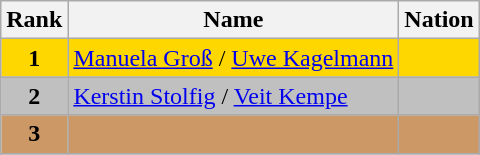<table class="wikitable">
<tr>
<th>Rank</th>
<th>Name</th>
<th>Nation</th>
</tr>
<tr bgcolor="gold">
<td align="center"><strong>1</strong></td>
<td><a href='#'>Manuela Groß</a> / <a href='#'>Uwe Kagelmann</a></td>
<td></td>
</tr>
<tr bgcolor="silver">
<td align="center"><strong>2</strong></td>
<td><a href='#'>Kerstin Stolfig</a> / <a href='#'>Veit Kempe</a></td>
<td></td>
</tr>
<tr bgcolor="cc9966">
<td align="center"><strong>3</strong></td>
<td></td>
<td></td>
</tr>
<tr>
</tr>
</table>
